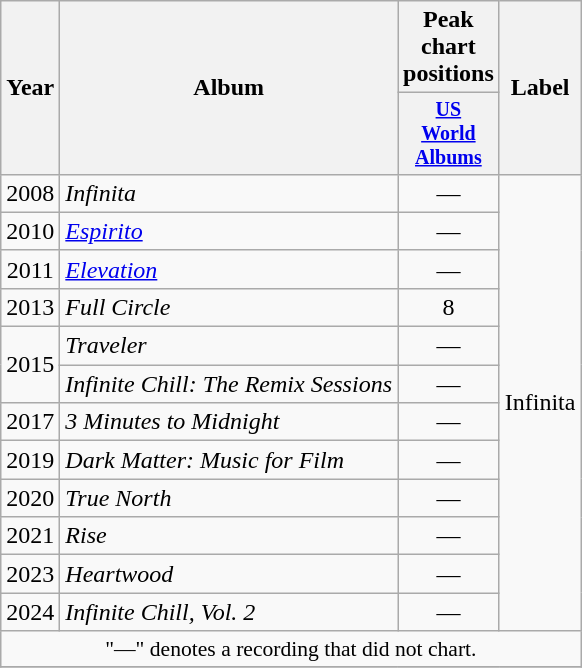<table class="wikitable" style="text-align:center;">
<tr>
<th rowspan="2">Year</th>
<th rowspan="2">Album</th>
<th colspan="1">Peak chart positions</th>
<th rowspan="2">Label</th>
</tr>
<tr style="font-size:smaller;">
<th style="width:50px;"><a href='#'>US<br>World<br>Albums</a><br></th>
</tr>
<tr>
<td>2008</td>
<td style="text-align:left;"><em>Infinita</em></td>
<td>—</td>
<td rowspan="12">Infinita</td>
</tr>
<tr>
<td>2010</td>
<td style="text-align:left;"><em><a href='#'>Espirito</a></em></td>
<td>—</td>
</tr>
<tr>
<td>2011</td>
<td style="text-align:left;"><em><a href='#'>Elevation</a></em></td>
<td>—</td>
</tr>
<tr>
<td>2013</td>
<td style="text-align:left;"><em>Full Circle</em></td>
<td>8</td>
</tr>
<tr>
<td rowspan="2">2015</td>
<td style="text-align:left;"><em>Traveler</em></td>
<td>—</td>
</tr>
<tr>
<td style="text-align:left;"><em>Infinite Chill: The Remix Sessions</em></td>
<td>—</td>
</tr>
<tr>
<td>2017</td>
<td style="text-align:left;"><em>3 Minutes to Midnight</em></td>
<td>—</td>
</tr>
<tr>
<td>2019</td>
<td style="text-align:left;"><em>Dark Matter: Music for Film</em></td>
<td>—</td>
</tr>
<tr>
<td>2020</td>
<td style="text-align:left;"><em>True North</em></td>
<td>—</td>
</tr>
<tr>
<td>2021</td>
<td style="text-align:left;"><em>Rise</em></td>
<td>—</td>
</tr>
<tr>
<td>2023</td>
<td style="text-align:left;"><em>Heartwood</em></td>
<td>—</td>
</tr>
<tr>
<td>2024</td>
<td style="text-align:left;"><em>Infinite Chill, Vol. 2</em></td>
<td>—</td>
</tr>
<tr>
<td colspan="4" style="font-size:90%">"—" denotes a recording that did not chart.</td>
</tr>
<tr>
</tr>
</table>
